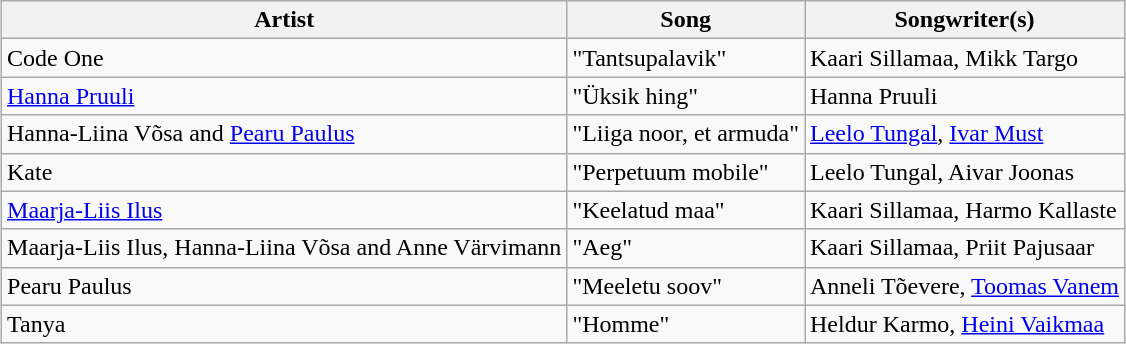<table class="sortable wikitable" style="margin: 1em auto 1em auto;">
<tr>
<th>Artist</th>
<th>Song</th>
<th>Songwriter(s)</th>
</tr>
<tr>
<td>Code One</td>
<td>"Tantsupalavik"</td>
<td>Kaari Sillamaa, Mikk Targo</td>
</tr>
<tr>
<td><a href='#'>Hanna Pruuli</a></td>
<td>"Üksik hing"</td>
<td>Hanna Pruuli</td>
</tr>
<tr>
<td>Hanna-Liina Võsa and <a href='#'>Pearu Paulus</a></td>
<td>"Liiga noor, et armuda"</td>
<td><a href='#'>Leelo Tungal</a>, <a href='#'>Ivar Must</a></td>
</tr>
<tr>
<td>Kate</td>
<td>"Perpetuum mobile"</td>
<td>Leelo Tungal, Aivar Joonas</td>
</tr>
<tr>
<td><a href='#'>Maarja-Liis Ilus</a></td>
<td>"Keelatud maa"</td>
<td>Kaari Sillamaa, Harmo Kallaste</td>
</tr>
<tr>
<td>Maarja-Liis Ilus, Hanna-Liina Võsa and Anne Värvimann</td>
<td>"Aeg"</td>
<td>Kaari Sillamaa, Priit Pajusaar</td>
</tr>
<tr>
<td>Pearu Paulus</td>
<td>"Meeletu soov"</td>
<td>Anneli Tõevere, <a href='#'>Toomas Vanem</a></td>
</tr>
<tr>
<td>Tanya</td>
<td>"Homme"</td>
<td>Heldur Karmo, <a href='#'>Heini Vaikmaa</a></td>
</tr>
</table>
